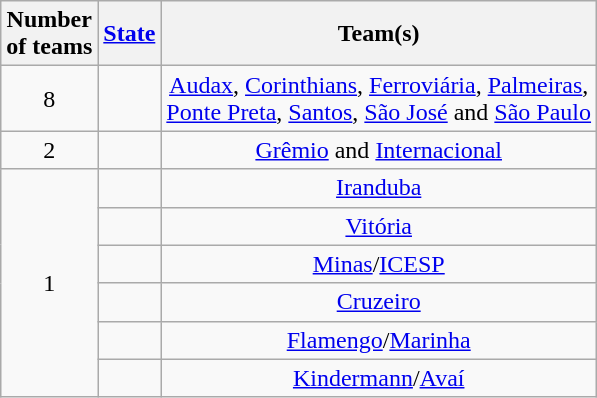<table class="wikitable" style="text-align:center">
<tr>
<th>Number<br>of teams</th>
<th><a href='#'>State</a></th>
<th>Team(s)</th>
</tr>
<tr>
<td>8</td>
<td align=left></td>
<td><a href='#'>Audax</a>, <a href='#'>Corinthians</a>, <a href='#'>Ferroviária</a>, <a href='#'>Palmeiras</a>,<br><a href='#'>Ponte Preta</a>, <a href='#'>Santos</a>, <a href='#'>São José</a> and <a href='#'>São Paulo</a></td>
</tr>
<tr>
<td>2</td>
<td align=left></td>
<td><a href='#'>Grêmio</a> and <a href='#'>Internacional</a></td>
</tr>
<tr>
<td rowspan=6>1</td>
<td align=left></td>
<td><a href='#'>Iranduba</a></td>
</tr>
<tr>
<td align=left></td>
<td><a href='#'>Vitória</a></td>
</tr>
<tr>
<td align=left></td>
<td><a href='#'>Minas</a>/<a href='#'>ICESP</a></td>
</tr>
<tr>
<td align=left></td>
<td><a href='#'>Cruzeiro</a></td>
</tr>
<tr>
<td align=left></td>
<td><a href='#'>Flamengo</a>/<a href='#'>Marinha</a></td>
</tr>
<tr>
<td align=left></td>
<td><a href='#'>Kindermann</a>/<a href='#'>Avaí</a></td>
</tr>
</table>
